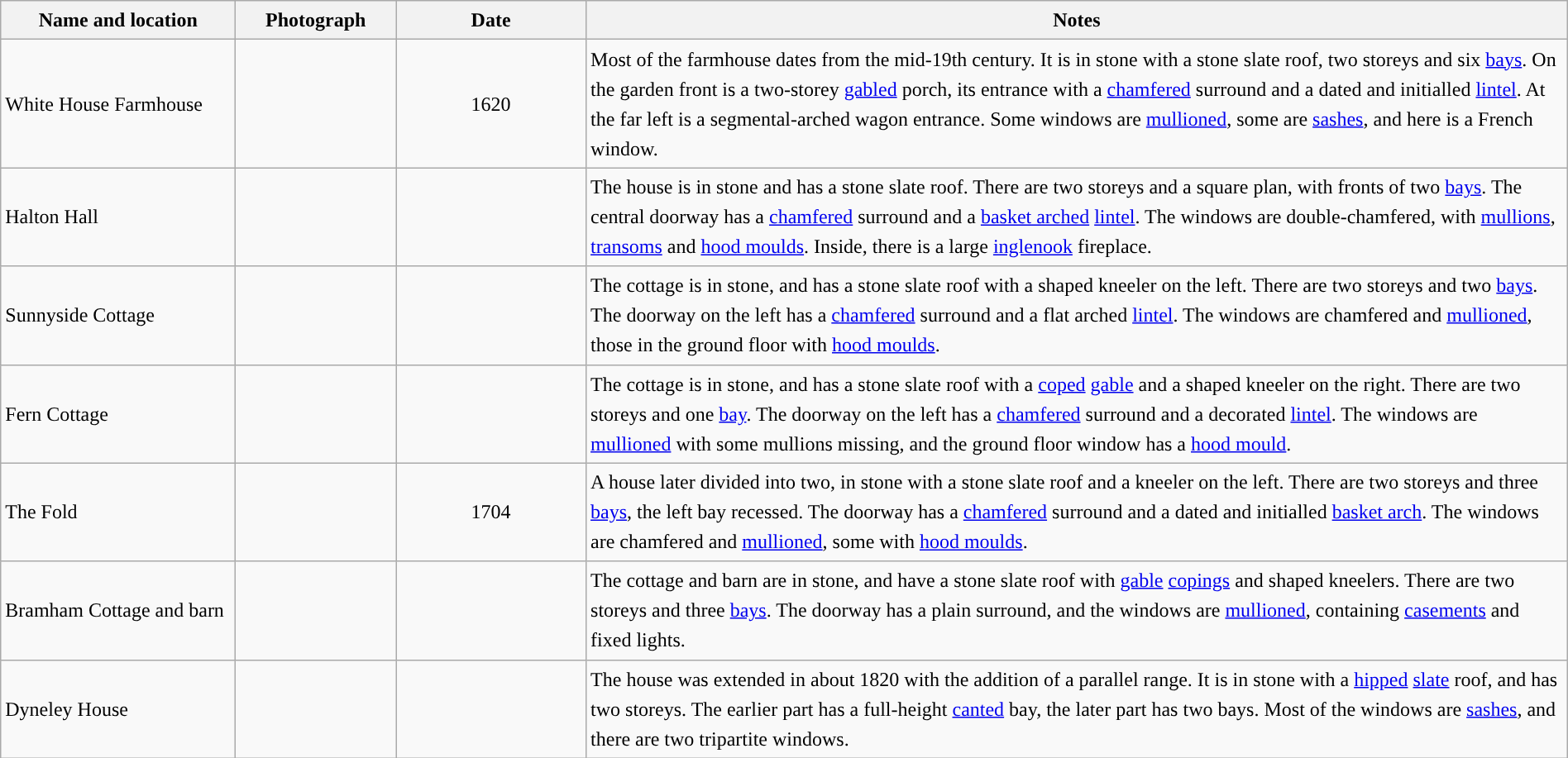<table class="wikitable sortable plainrowheaders" style="width:100%;border:0px;text-align:left;line-height:150%;">
<tr>
<th scope="col"  style="width:150px">Name and location</th>
<th scope="col"  style="width:100px" class="unsortable">Photograph</th>
<th scope="col"  style="width:120px">Date</th>
<th scope="col"  style="width:650px" class="unsortable">Notes</th>
</tr>
<tr>
<td>White House Farmhouse<br><small></small></td>
<td></td>
<td align="center">1620</td>
<td>Most of the farmhouse dates from the mid-19th century.  It is in stone with a stone slate roof, two storeys and six <a href='#'>bays</a>.  On the garden front is a two-storey <a href='#'>gabled</a> porch, its entrance with a <a href='#'>chamfered</a> surround and a dated and initialled <a href='#'>lintel</a>.  At the far left is a segmental-arched wagon entrance.  Some windows are <a href='#'>mullioned</a>, some are <a href='#'>sashes</a>, and here is a French window.</td>
</tr>
<tr>
<td>Halton Hall<br><small></small></td>
<td></td>
<td align="center"></td>
<td>The house is in stone and has a stone slate roof.  There are two storeys and a square plan, with fronts of two <a href='#'>bays</a>.  The central doorway has a <a href='#'>chamfered</a> surround and a <a href='#'>basket arched</a> <a href='#'>lintel</a>.  The windows are double-chamfered, with <a href='#'>mullions</a>, <a href='#'>transoms</a> and <a href='#'>hood moulds</a>.  Inside, there is a large <a href='#'>inglenook</a> fireplace.</td>
</tr>
<tr>
<td>Sunnyside Cottage<br><small></small></td>
<td></td>
<td align="center"></td>
<td>The cottage is in stone, and has a stone slate roof with a shaped kneeler on the left.  There are two storeys and two <a href='#'>bays</a>.  The doorway on the left has a <a href='#'>chamfered</a> surround and a flat arched <a href='#'>lintel</a>.  The windows are chamfered and <a href='#'>mullioned</a>, those in the ground floor with <a href='#'>hood moulds</a>.</td>
</tr>
<tr>
<td>Fern Cottage<br><small></small></td>
<td></td>
<td align="center"></td>
<td>The cottage is in stone, and has a stone slate roof with a <a href='#'>coped</a> <a href='#'>gable</a> and a shaped kneeler on the right.  There are two storeys and one <a href='#'>bay</a>.  The doorway on the left has a <a href='#'>chamfered</a> surround and a decorated <a href='#'>lintel</a>.  The windows are <a href='#'>mullioned</a> with some mullions missing, and the ground floor window has a <a href='#'>hood mould</a>.</td>
</tr>
<tr>
<td>The Fold<br><small></small></td>
<td></td>
<td align="center">1704</td>
<td>A house later divided into two, in stone with a stone slate roof and a kneeler on the left.  There are two storeys and three <a href='#'>bays</a>, the left bay recessed.  The doorway has a <a href='#'>chamfered</a> surround and a dated and initialled <a href='#'>basket arch</a>.  The windows are chamfered and <a href='#'>mullioned</a>, some with <a href='#'>hood moulds</a>.</td>
</tr>
<tr>
<td>Bramham Cottage and barn<br><small></small></td>
<td></td>
<td align="center"></td>
<td>The cottage and barn are in stone, and have a stone slate roof with <a href='#'>gable</a> <a href='#'>copings</a> and shaped kneelers.  There are two storeys and three <a href='#'>bays</a>.  The doorway has a plain surround, and the windows are <a href='#'>mullioned</a>, containing <a href='#'>casements</a> and fixed lights.</td>
</tr>
<tr>
<td>Dyneley House<br><small></small></td>
<td></td>
<td align="center"></td>
<td>The house was extended in about 1820 with the addition of a parallel range.  It is in stone with a <a href='#'>hipped</a> <a href='#'>slate</a> roof, and has two storeys.  The earlier part has a full-height <a href='#'>canted</a> bay, the later part has two bays.  Most of the windows are <a href='#'>sashes</a>, and there are two tripartite windows.</td>
</tr>
<tr>
</tr>
</table>
